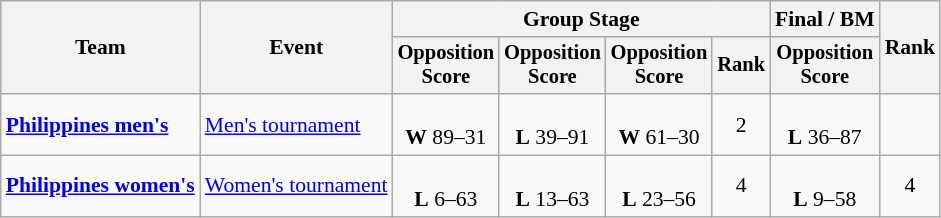<table class="wikitable" style="font-size:90%">
<tr>
<th rowspan=2>Team</th>
<th rowspan=2>Event</th>
<th colspan=4>Group Stage</th>
<th>Final / BM</th>
<th rowspan=2>Rank</th>
</tr>
<tr style="font-size:95%">
<th>Opposition<br>Score</th>
<th>Opposition<br>Score</th>
<th>Opposition<br>Score</th>
<th>Rank</th>
<th>Opposition<br>Score</th>
</tr>
<tr align=center>
<td align=left><strong><a href='#'>Philippines men's</a></strong></td>
<td align=left><a href='#'>Men's tournament</a></td>
<td> <br> <strong>W</strong> 89–31</td>
<td> <br> <strong>L</strong> 39–91</td>
<td> <br> <strong>W</strong> 61–30</td>
<td>2</td>
<td> <br> <strong>L</strong> 36–87</td>
<td></td>
</tr>
<tr align=center>
<td align=left><strong><a href='#'>Philippines women's</a></strong></td>
<td align=left><a href='#'>Women's tournament</a></td>
<td> <br> <strong>L</strong> 6–63</td>
<td> <br> <strong>L</strong> 13–63</td>
<td> <br> <strong>L</strong> 23–56</td>
<td>4</td>
<td> <br> <strong>L</strong> 9–58</td>
<td>4</td>
</tr>
</table>
